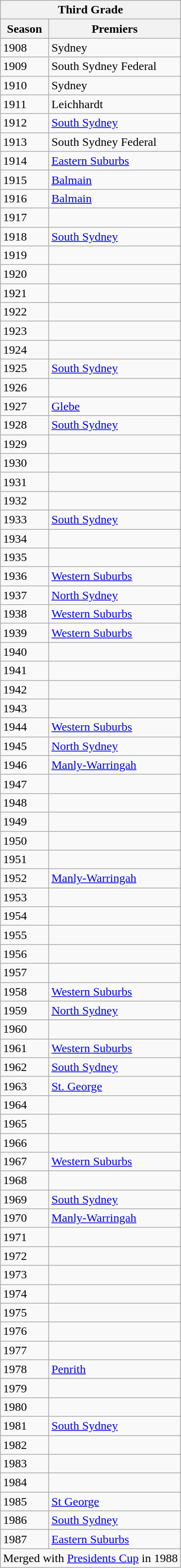<table class="wikitable" style="border-collapse:collapse;">
<tr>
<th colspan="2">Third Grade</th>
</tr>
<tr>
<th>Season</th>
<th>Premiers</th>
</tr>
<tr>
<td>1908</td>
<td>Sydney</td>
</tr>
<tr>
<td>1909</td>
<td>South Sydney Federal</td>
</tr>
<tr>
<td>1910</td>
<td>Sydney</td>
</tr>
<tr>
<td>1911</td>
<td>Leichhardt</td>
</tr>
<tr>
<td>1912</td>
<td> <a href='#'>South Sydney</a></td>
</tr>
<tr>
<td>1913</td>
<td>South Sydney Federal</td>
</tr>
<tr>
<td>1914</td>
<td> <a href='#'>Eastern Suburbs</a></td>
</tr>
<tr>
<td>1915</td>
<td> <a href='#'>Balmain</a></td>
</tr>
<tr>
<td>1916</td>
<td> <a href='#'>Balmain</a></td>
</tr>
<tr>
<td>1917</td>
<td></td>
</tr>
<tr>
<td>1918</td>
<td> <a href='#'>South Sydney</a></td>
</tr>
<tr>
<td>1919</td>
<td></td>
</tr>
<tr>
<td>1920</td>
<td></td>
</tr>
<tr>
<td>1921</td>
<td></td>
</tr>
<tr>
<td>1922</td>
<td></td>
</tr>
<tr>
<td>1923</td>
<td></td>
</tr>
<tr>
<td>1924</td>
<td></td>
</tr>
<tr>
<td>1925</td>
<td> <a href='#'>South Sydney</a></td>
</tr>
<tr>
<td>1926</td>
<td></td>
</tr>
<tr>
<td>1927</td>
<td> <a href='#'>Glebe</a></td>
</tr>
<tr>
<td>1928</td>
<td> <a href='#'>South Sydney</a></td>
</tr>
<tr>
<td>1929</td>
<td></td>
</tr>
<tr>
<td>1930</td>
<td></td>
</tr>
<tr>
<td>1931</td>
<td></td>
</tr>
<tr>
<td>1932</td>
<td></td>
</tr>
<tr>
<td>1933</td>
<td> <a href='#'>South Sydney</a></td>
</tr>
<tr>
<td>1934</td>
<td></td>
</tr>
<tr>
<td>1935</td>
<td></td>
</tr>
<tr>
<td>1936</td>
<td> <a href='#'>Western Suburbs</a></td>
</tr>
<tr>
<td>1937</td>
<td> <a href='#'>North Sydney</a></td>
</tr>
<tr>
<td>1938</td>
<td> <a href='#'>Western Suburbs</a></td>
</tr>
<tr>
<td>1939</td>
<td> <a href='#'>Western Suburbs</a></td>
</tr>
<tr>
<td>1940</td>
<td></td>
</tr>
<tr>
<td>1941</td>
<td></td>
</tr>
<tr>
<td>1942</td>
<td></td>
</tr>
<tr>
<td>1943</td>
<td></td>
</tr>
<tr>
<td>1944</td>
<td> <a href='#'>Western Suburbs</a></td>
</tr>
<tr>
<td>1945</td>
<td> <a href='#'>North Sydney</a></td>
</tr>
<tr>
<td>1946</td>
<td> <a href='#'>Manly-Warringah</a></td>
</tr>
<tr>
<td>1947</td>
<td></td>
</tr>
<tr>
<td>1948</td>
<td></td>
</tr>
<tr>
<td>1949</td>
<td></td>
</tr>
<tr>
<td>1950</td>
<td></td>
</tr>
<tr>
<td>1951</td>
<td></td>
</tr>
<tr>
<td>1952</td>
<td> <a href='#'>Manly-Warringah</a></td>
</tr>
<tr>
<td>1953</td>
<td></td>
</tr>
<tr>
<td>1954</td>
<td></td>
</tr>
<tr>
<td>1955</td>
<td></td>
</tr>
<tr>
<td>1956</td>
<td></td>
</tr>
<tr>
<td>1957</td>
<td></td>
</tr>
<tr>
<td>1958</td>
<td> <a href='#'>Western Suburbs</a></td>
</tr>
<tr>
<td>1959</td>
<td> <a href='#'>North Sydney</a></td>
</tr>
<tr>
<td>1960</td>
<td></td>
</tr>
<tr>
<td>1961</td>
<td> <a href='#'>Western Suburbs</a></td>
</tr>
<tr>
<td>1962</td>
<td> <a href='#'>South Sydney</a></td>
</tr>
<tr>
<td>1963</td>
<td> <a href='#'>St. George</a></td>
</tr>
<tr>
<td>1964</td>
<td></td>
</tr>
<tr>
<td>1965</td>
<td></td>
</tr>
<tr>
<td>1966</td>
<td></td>
</tr>
<tr>
<td>1967</td>
<td> <a href='#'>Western Suburbs</a></td>
</tr>
<tr>
<td>1968</td>
<td></td>
</tr>
<tr>
<td>1969</td>
<td> <a href='#'>South Sydney</a></td>
</tr>
<tr>
<td>1970</td>
<td> <a href='#'>Manly-Warringah</a></td>
</tr>
<tr>
<td>1971</td>
<td></td>
</tr>
<tr>
<td>1972</td>
<td></td>
</tr>
<tr>
<td>1973</td>
<td></td>
</tr>
<tr>
<td>1974</td>
<td></td>
</tr>
<tr>
<td>1975</td>
<td></td>
</tr>
<tr>
<td>1976</td>
<td></td>
</tr>
<tr>
<td>1977</td>
<td></td>
</tr>
<tr>
<td>1978</td>
<td> <a href='#'>Penrith</a></td>
</tr>
<tr>
<td>1979</td>
<td></td>
</tr>
<tr>
<td>1980</td>
<td></td>
</tr>
<tr>
<td>1981</td>
<td> <a href='#'>South Sydney</a></td>
</tr>
<tr>
<td>1982</td>
<td></td>
</tr>
<tr>
<td>1983</td>
<td></td>
</tr>
<tr>
<td>1984</td>
<td></td>
</tr>
<tr>
<td>1985</td>
<td> <a href='#'>St George</a></td>
</tr>
<tr>
<td>1986</td>
<td> <a href='#'>South Sydney</a></td>
</tr>
<tr>
<td>1987</td>
<td> <a href='#'>Eastern Suburbs</a></td>
</tr>
<tr>
<td colspan="2">Merged with <a href='#'>Presidents Cup</a> in 1988</td>
</tr>
</table>
